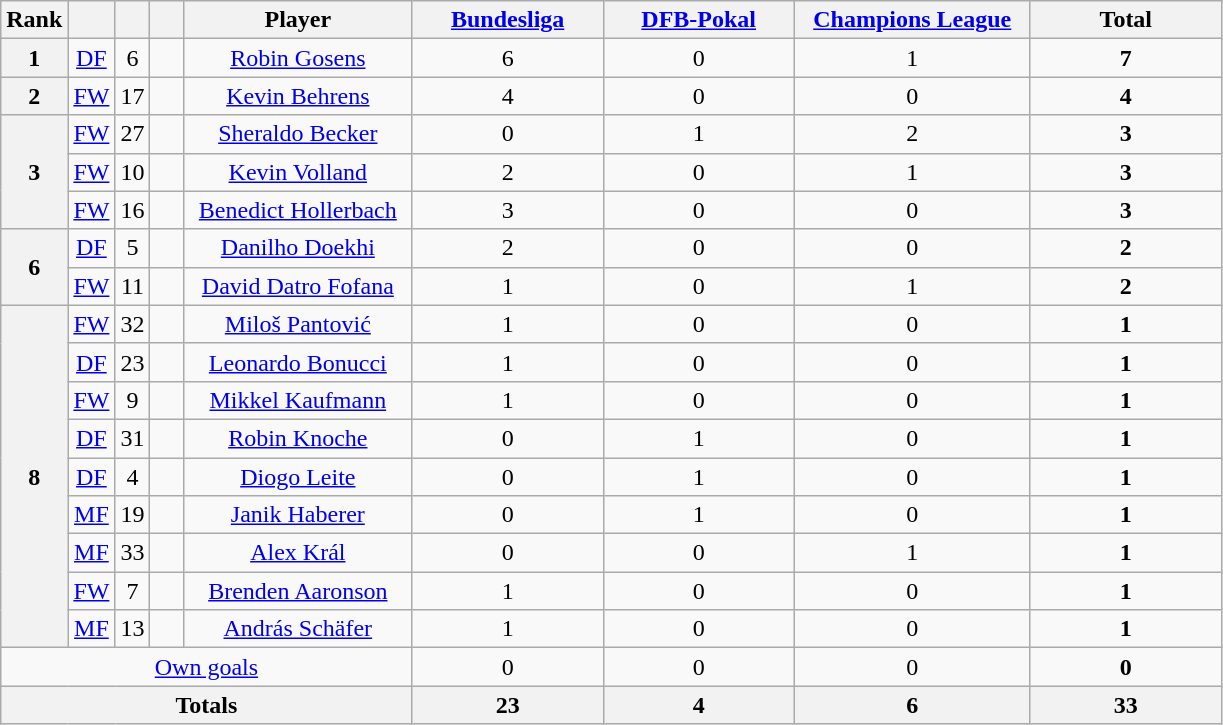<table class="wikitable" style="text-align:center">
<tr>
<th width=15>Rank</th>
<th width=15></th>
<th width=15></th>
<th width=15></th>
<th width=145>Player</th>
<th width=120><strong><a href='#'>Bundesliga</a></strong></th>
<th width=120><strong><a href='#'>DFB-Pokal</a></strong></th>
<th width=150><strong><a href='#'>Champions League</a></strong></th>
<th width=120>Total</th>
</tr>
<tr>
<th>1</th>
<td><a href='#'>DF</a></td>
<td>6</td>
<td></td>
<td><a href='#'>Robin Gosens</a></td>
<td>6</td>
<td>0</td>
<td>1</td>
<td><strong>7</strong></td>
</tr>
<tr>
<th>2</th>
<td><a href='#'>FW</a></td>
<td>17</td>
<td></td>
<td><a href='#'>Kevin Behrens</a></td>
<td>4</td>
<td>0</td>
<td>0</td>
<td><strong>4</strong></td>
</tr>
<tr>
<th rowspan=3>3</th>
<td><a href='#'>FW</a></td>
<td>27</td>
<td></td>
<td><a href='#'>Sheraldo Becker</a></td>
<td>0</td>
<td>1</td>
<td>2</td>
<td><strong>3</strong></td>
</tr>
<tr>
<td><a href='#'>FW</a></td>
<td>10</td>
<td></td>
<td><a href='#'>Kevin Volland</a></td>
<td>2</td>
<td>0</td>
<td>1</td>
<td><strong>3</strong></td>
</tr>
<tr>
<td><a href='#'>FW</a></td>
<td>16</td>
<td></td>
<td><a href='#'>Benedict Hollerbach</a></td>
<td>3</td>
<td>0</td>
<td>0</td>
<td><strong>3</strong></td>
</tr>
<tr>
<th rowspan=2>6</th>
<td><a href='#'>DF</a></td>
<td>5</td>
<td></td>
<td><a href='#'>Danilho Doekhi</a></td>
<td>2</td>
<td>0</td>
<td>0</td>
<td><strong>2</strong></td>
</tr>
<tr>
<td><a href='#'>FW</a></td>
<td>11</td>
<td></td>
<td><a href='#'>David Datro Fofana</a></td>
<td>1</td>
<td>0</td>
<td>1</td>
<td><strong>2</strong></td>
</tr>
<tr>
<th rowspan=9>8</th>
<td><a href='#'>FW</a></td>
<td>32</td>
<td></td>
<td><a href='#'>Miloš Pantović</a></td>
<td>1</td>
<td>0</td>
<td>0</td>
<td><strong>1</strong></td>
</tr>
<tr>
<td><a href='#'>DF</a></td>
<td>23</td>
<td></td>
<td><a href='#'>Leonardo Bonucci</a></td>
<td>1</td>
<td>0</td>
<td>0</td>
<td><strong>1</strong></td>
</tr>
<tr>
<td><a href='#'>FW</a></td>
<td>9</td>
<td></td>
<td><a href='#'>Mikkel Kaufmann</a></td>
<td>1</td>
<td>0</td>
<td>0</td>
<td><strong>1</strong></td>
</tr>
<tr>
<td><a href='#'>DF</a></td>
<td>31</td>
<td></td>
<td><a href='#'>Robin Knoche</a></td>
<td>0</td>
<td>1</td>
<td>0</td>
<td><strong>1</strong></td>
</tr>
<tr>
<td><a href='#'>DF</a></td>
<td>4</td>
<td></td>
<td><a href='#'>Diogo Leite</a></td>
<td>0</td>
<td>1</td>
<td>0</td>
<td><strong>1</strong></td>
</tr>
<tr>
<td><a href='#'>MF</a></td>
<td>19</td>
<td></td>
<td><a href='#'>Janik Haberer</a></td>
<td>0</td>
<td>1</td>
<td>0</td>
<td><strong>1</strong></td>
</tr>
<tr>
<td><a href='#'>MF</a></td>
<td>33</td>
<td></td>
<td><a href='#'>Alex Král</a></td>
<td>0</td>
<td>0</td>
<td>1</td>
<td><strong>1</strong></td>
</tr>
<tr>
<td><a href='#'>FW</a></td>
<td>7</td>
<td></td>
<td><a href='#'>Brenden Aaronson</a></td>
<td>1</td>
<td>0</td>
<td>0</td>
<td><strong>1</strong></td>
</tr>
<tr>
<td><a href='#'>MF</a></td>
<td>13</td>
<td></td>
<td><a href='#'>András Schäfer</a></td>
<td>1</td>
<td>0</td>
<td>0</td>
<td><strong>1</strong></td>
</tr>
<tr>
<td colspan=5><a href='#'>Own goals</a></td>
<td>0</td>
<td>0</td>
<td>0</td>
<td><strong>0</strong></td>
</tr>
<tr>
<th colspan=5>Totals</th>
<th>23</th>
<th>4</th>
<th>6</th>
<th>33</th>
</tr>
</table>
